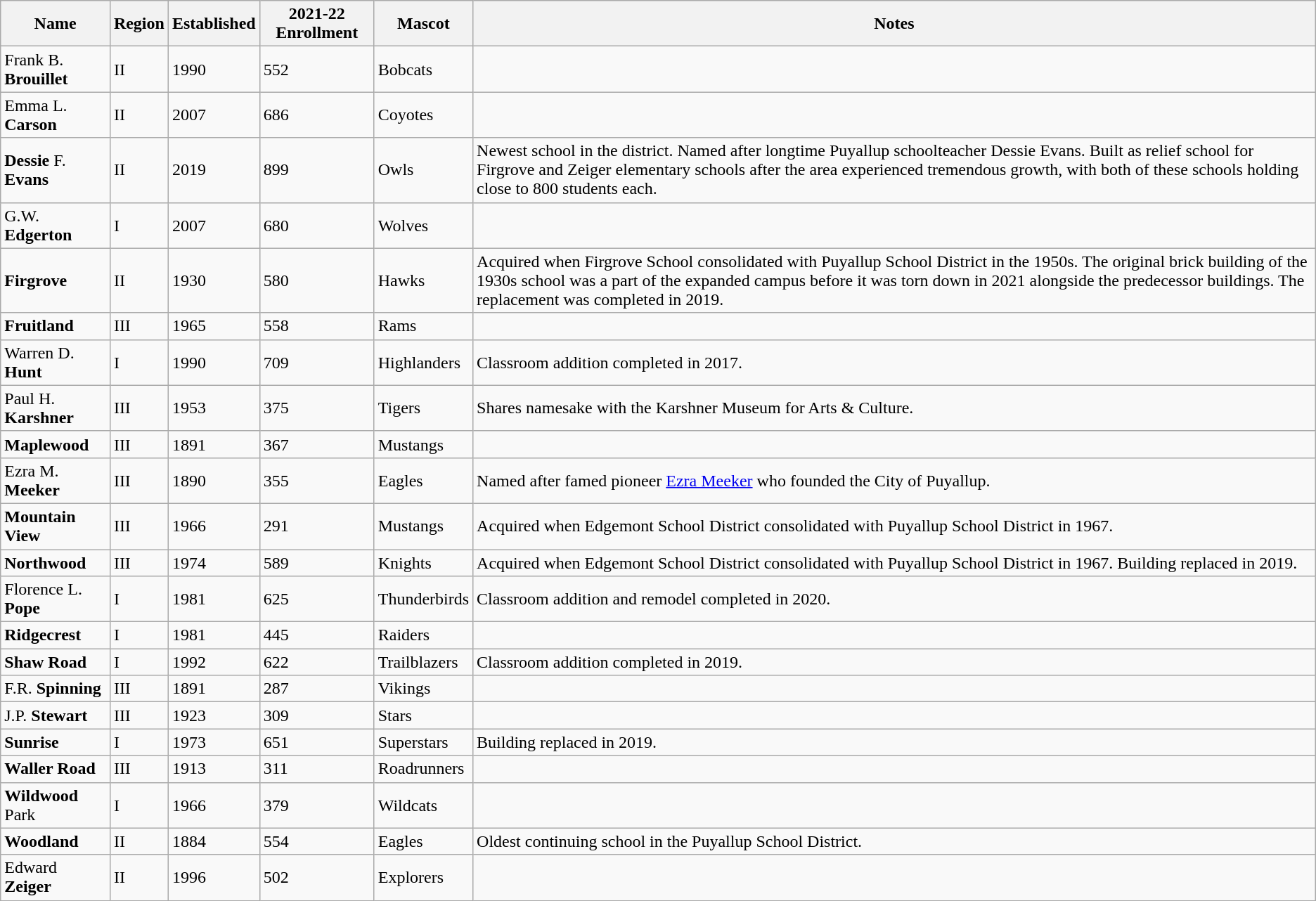<table class="wikitable sortable mw-collapsible">
<tr>
<th>Name</th>
<th>Region</th>
<th>Established</th>
<th>2021-22 Enrollment</th>
<th>Mascot</th>
<th>Notes</th>
</tr>
<tr>
<td>Frank B. <strong>Brouillet</strong></td>
<td>II</td>
<td>1990</td>
<td>552</td>
<td>Bobcats</td>
<td></td>
</tr>
<tr>
<td>Emma L. <strong>Carson</strong></td>
<td>II</td>
<td>2007</td>
<td>686</td>
<td>Coyotes</td>
<td></td>
</tr>
<tr>
<td><strong>Dessie</strong> F. <strong>Evans</strong></td>
<td>II</td>
<td>2019</td>
<td>899</td>
<td>Owls</td>
<td>Newest school in the district. Named after longtime Puyallup schoolteacher Dessie Evans. Built as relief school for Firgrove and Zeiger elementary schools after the area experienced tremendous growth, with both of these schools holding close to 800 students each.</td>
</tr>
<tr>
<td>G.W. <strong>Edgerton</strong></td>
<td>I</td>
<td>2007</td>
<td>680</td>
<td>Wolves</td>
<td></td>
</tr>
<tr>
<td><strong>Firgrove</strong></td>
<td>II</td>
<td>1930</td>
<td>580</td>
<td>Hawks</td>
<td>Acquired when Firgrove School consolidated with Puyallup School District in the 1950s. The original brick building of the 1930s school was a part of the expanded campus before it was torn down in 2021 alongside the predecessor buildings. The replacement was completed in 2019.</td>
</tr>
<tr>
<td><strong>Fruitland</strong></td>
<td>III</td>
<td>1965</td>
<td>558</td>
<td>Rams</td>
<td></td>
</tr>
<tr>
<td>Warren D. <strong>Hunt</strong></td>
<td>I</td>
<td>1990</td>
<td>709</td>
<td>Highlanders</td>
<td>Classroom addition completed in 2017.</td>
</tr>
<tr>
<td>Paul H. <strong>Karshner</strong></td>
<td>III</td>
<td>1953</td>
<td>375</td>
<td>Tigers</td>
<td>Shares namesake with the Karshner Museum for Arts & Culture.</td>
</tr>
<tr>
<td><strong>Maplewood</strong></td>
<td>III</td>
<td>1891</td>
<td>367</td>
<td>Mustangs</td>
<td></td>
</tr>
<tr>
<td>Ezra M. <strong>Meeker</strong></td>
<td>III</td>
<td>1890</td>
<td>355</td>
<td>Eagles</td>
<td>Named after famed pioneer <a href='#'>Ezra Meeker</a> who founded the City of Puyallup.</td>
</tr>
<tr>
<td><strong>Mountain View</strong></td>
<td>III</td>
<td>1966</td>
<td>291</td>
<td>Mustangs</td>
<td>Acquired when Edgemont School District consolidated with Puyallup School District in 1967.</td>
</tr>
<tr>
<td><strong>Northwood</strong></td>
<td>III</td>
<td>1974</td>
<td>589</td>
<td>Knights</td>
<td>Acquired when Edgemont School District consolidated with Puyallup School District in 1967. Building replaced in 2019.</td>
</tr>
<tr>
<td>Florence L. <strong>Pope</strong></td>
<td>I</td>
<td>1981</td>
<td>625</td>
<td>Thunderbirds</td>
<td>Classroom addition and remodel completed in 2020.</td>
</tr>
<tr>
<td><strong>Ridgecrest</strong></td>
<td>I</td>
<td>1981</td>
<td>445</td>
<td>Raiders</td>
<td></td>
</tr>
<tr>
<td><strong>Shaw Road</strong></td>
<td>I</td>
<td>1992</td>
<td>622</td>
<td>Trailblazers</td>
<td>Classroom addition completed in 2019.</td>
</tr>
<tr>
<td>F.R. <strong>Spinning</strong></td>
<td>III</td>
<td>1891</td>
<td>287</td>
<td>Vikings</td>
<td></td>
</tr>
<tr>
<td>J.P. <strong>Stewart</strong></td>
<td>III</td>
<td>1923</td>
<td>309</td>
<td>Stars</td>
<td></td>
</tr>
<tr>
<td><strong>Sunrise</strong></td>
<td>I</td>
<td>1973</td>
<td>651</td>
<td>Superstars</td>
<td>Building replaced in 2019.</td>
</tr>
<tr>
<td><strong>Waller Road</strong></td>
<td>III</td>
<td>1913</td>
<td>311</td>
<td>Roadrunners</td>
<td></td>
</tr>
<tr>
<td><strong>Wildwood</strong> Park</td>
<td>I</td>
<td>1966</td>
<td>379</td>
<td>Wildcats</td>
<td></td>
</tr>
<tr>
<td><strong>Woodland</strong></td>
<td>II</td>
<td>1884</td>
<td>554</td>
<td>Eagles</td>
<td>Oldest continuing school in the Puyallup School District.</td>
</tr>
<tr>
<td>Edward <strong>Zeiger</strong></td>
<td>II</td>
<td>1996</td>
<td>502</td>
<td>Explorers</td>
<td></td>
</tr>
</table>
